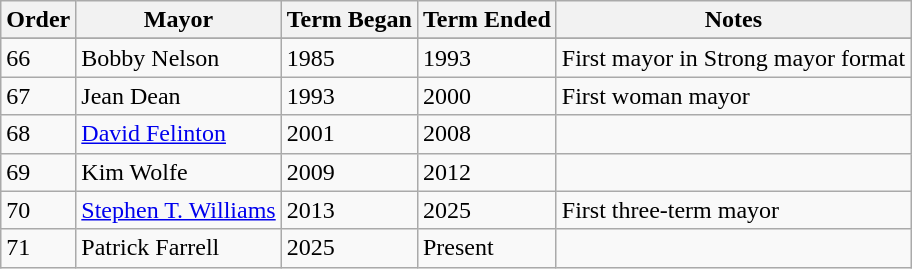<table class="wikitable sortable">
<tr>
<th>Order</th>
<th>Mayor</th>
<th>Term Began</th>
<th>Term Ended</th>
<th>Notes</th>
</tr>
<tr>
</tr>
<tr>
<td>66</td>
<td>Bobby Nelson</td>
<td>1985</td>
<td>1993</td>
<td>First mayor in Strong mayor format</td>
</tr>
<tr>
<td>67</td>
<td>Jean Dean</td>
<td>1993</td>
<td>2000</td>
<td>First woman mayor</td>
</tr>
<tr>
<td>68</td>
<td><a href='#'>David Felinton</a></td>
<td>2001</td>
<td>2008</td>
<td></td>
</tr>
<tr>
<td>69</td>
<td>Kim Wolfe</td>
<td>2009</td>
<td>2012</td>
<td></td>
</tr>
<tr>
<td>70</td>
<td><a href='#'>Stephen T. Williams</a></td>
<td>2013</td>
<td>2025</td>
<td>First three-term mayor</td>
</tr>
<tr>
<td>71</td>
<td>Patrick Farrell</td>
<td>2025</td>
<td>Present</td>
<td></td>
</tr>
</table>
